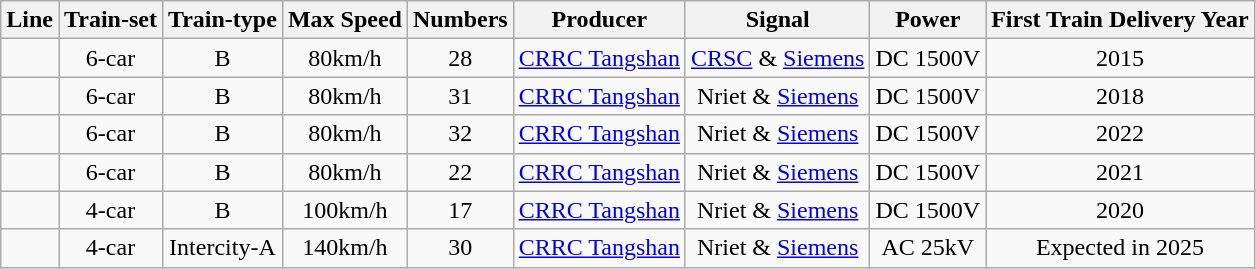<table class="wikitable" style="text-align: center">
<tr>
<th>Line</th>
<th>Train-set</th>
<th>Train-type</th>
<th>Max Speed</th>
<th>Numbers</th>
<th>Producer</th>
<th>Signal</th>
<th>Power</th>
<th>First Train Delivery Year</th>
</tr>
<tr>
<td rowspan="1"></td>
<td>6-car</td>
<td>B</td>
<td>80km/h</td>
<td>28</td>
<td><a href='#'>CRRC Tangshan</a></td>
<td><a href='#'>CRSC</a> & <a href='#'>Siemens</a></td>
<td>DC 1500V</td>
<td>2015</td>
</tr>
<tr>
<td></td>
<td>6-car</td>
<td>B</td>
<td>80km/h</td>
<td>31</td>
<td><a href='#'>CRRC Tangshan</a></td>
<td>Nriet & <a href='#'>Siemens</a></td>
<td>DC 1500V</td>
<td>2018</td>
</tr>
<tr>
<td></td>
<td>6-car</td>
<td>B</td>
<td>80km/h</td>
<td>32</td>
<td><a href='#'>CRRC Tangshan</a></td>
<td>Nriet & <a href='#'>Siemens</a></td>
<td>DC 1500V</td>
<td>2022</td>
</tr>
<tr>
<td></td>
<td>6-car</td>
<td>B</td>
<td>80km/h</td>
<td>22</td>
<td><a href='#'>CRRC Tangshan</a></td>
<td>Nriet & <a href='#'>Siemens</a></td>
<td>DC 1500V</td>
<td>2021</td>
</tr>
<tr>
<td></td>
<td>4-car</td>
<td>B</td>
<td>100km/h</td>
<td>17</td>
<td><a href='#'>CRRC Tangshan</a></td>
<td>Nriet & <a href='#'>Siemens</a></td>
<td>DC 1500V</td>
<td>2020</td>
</tr>
<tr>
<td></td>
<td>4-car</td>
<td>Intercity-A</td>
<td>140km/h</td>
<td>30</td>
<td><a href='#'>CRRC Tangshan</a></td>
<td>Nriet & <a href='#'>Siemens</a></td>
<td>AC 25kV</td>
<td>Expected in 2025</td>
</tr>
</table>
